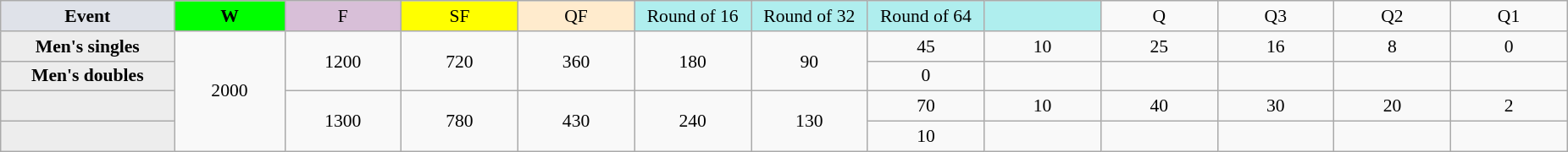<table class="wikitable" style="font-size:90%;text-align:center">
<tr>
<td style="width:130px; background:#dfe2e9;"><strong>Event</strong></td>
<td style="width:80px; background:lime;"><strong>W</strong></td>
<td style="width:85px; background:thistle;">F</td>
<td style="width:85px; background:#ff0;">SF</td>
<td style="width:85px; background:#ffebcd;">QF</td>
<td style="width:85px; background:#afeeee;">Round of 16</td>
<td style="width:85px; background:#afeeee;">Round of 32</td>
<td style="width:85px; background:#afeeee;">Round of 64</td>
<td style="width:85px; background:#afeeee;"></td>
<td style="width:85px;">Q</td>
<td style="width:85px;">Q3</td>
<td style="width:85px;">Q2</td>
<td style="width:85px;">Q1</td>
</tr>
<tr>
<th style="background:#ededed;">Men's singles</th>
<td rowspan="4">2000</td>
<td rowspan="2">1200</td>
<td rowspan="2">720</td>
<td rowspan="2">360</td>
<td rowspan="2">180</td>
<td rowspan="2">90</td>
<td>45</td>
<td>10</td>
<td>25</td>
<td>16</td>
<td>8</td>
<td>0</td>
</tr>
<tr>
<th style="background:#ededed;">Men's doubles</th>
<td>0</td>
<td></td>
<td></td>
<td></td>
<td></td>
<td></td>
</tr>
<tr>
<th style="background:#ededed;"></th>
<td rowspan="2">1300</td>
<td rowspan="2">780</td>
<td rowspan="2">430</td>
<td rowspan="2">240</td>
<td rowspan="2">130</td>
<td>70</td>
<td>10</td>
<td>40</td>
<td>30</td>
<td>20</td>
<td>2</td>
</tr>
<tr>
<th style="background:#ededed;"></th>
<td>10</td>
<td></td>
<td></td>
<td></td>
<td></td>
<td></td>
</tr>
</table>
